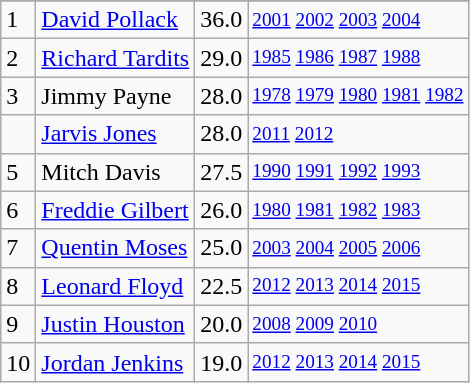<table class="wikitable">
<tr>
</tr>
<tr>
<td>1</td>
<td><a href='#'>David Pollack</a></td>
<td>36.0</td>
<td style="font-size:80%;"><a href='#'>2001</a> <a href='#'>2002</a> <a href='#'>2003</a> <a href='#'>2004</a></td>
</tr>
<tr>
<td>2</td>
<td><a href='#'>Richard Tardits</a></td>
<td>29.0</td>
<td style="font-size:80%;"><a href='#'>1985</a> <a href='#'>1986</a> <a href='#'>1987</a> <a href='#'>1988</a></td>
</tr>
<tr>
<td>3</td>
<td>Jimmy Payne</td>
<td>28.0</td>
<td style="font-size:80%;"><a href='#'>1978</a> <a href='#'>1979</a> <a href='#'>1980</a> <a href='#'>1981</a> <a href='#'>1982</a></td>
</tr>
<tr>
<td></td>
<td><a href='#'>Jarvis Jones</a></td>
<td>28.0</td>
<td style="font-size:80%;"><a href='#'>2011</a> <a href='#'>2012</a></td>
</tr>
<tr>
<td>5</td>
<td>Mitch Davis</td>
<td>27.5</td>
<td style="font-size:80%;"><a href='#'>1990</a> <a href='#'>1991</a> <a href='#'>1992</a> <a href='#'>1993</a></td>
</tr>
<tr>
<td>6</td>
<td><a href='#'>Freddie Gilbert</a></td>
<td>26.0</td>
<td style="font-size:80%;"><a href='#'>1980</a> <a href='#'>1981</a> <a href='#'>1982</a> <a href='#'>1983</a></td>
</tr>
<tr>
<td>7</td>
<td><a href='#'>Quentin Moses</a></td>
<td>25.0</td>
<td style="font-size:80%;"><a href='#'>2003</a> <a href='#'>2004</a> <a href='#'>2005</a> <a href='#'>2006</a></td>
</tr>
<tr>
<td>8</td>
<td><a href='#'>Leonard Floyd</a></td>
<td>22.5</td>
<td style="font-size:80%;"><a href='#'>2012</a> <a href='#'>2013</a> <a href='#'>2014</a> <a href='#'>2015</a></td>
</tr>
<tr>
<td>9</td>
<td><a href='#'>Justin Houston</a></td>
<td>20.0</td>
<td style="font-size:80%;"><a href='#'>2008</a> <a href='#'>2009</a> <a href='#'>2010</a></td>
</tr>
<tr>
<td>10</td>
<td><a href='#'>Jordan Jenkins</a></td>
<td>19.0</td>
<td style="font-size:80%;"><a href='#'>2012</a> <a href='#'>2013</a> <a href='#'>2014</a> <a href='#'>2015</a></td>
</tr>
</table>
